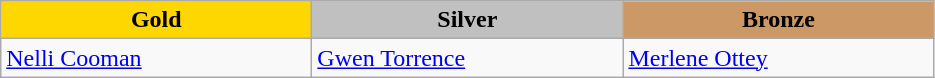<table class="wikitable" style="text-align:left">
<tr align="center">
<td width=200 bgcolor=gold><strong>Gold</strong></td>
<td width=200 bgcolor=silver><strong>Silver</strong></td>
<td width=200 bgcolor=CC9966><strong>Bronze</strong></td>
</tr>
<tr>
<td><a href='#'>Nelli Cooman</a><br><em></em></td>
<td><a href='#'>Gwen Torrence</a><br><em></em></td>
<td><a href='#'>Merlene Ottey</a><br><em></em></td>
</tr>
</table>
